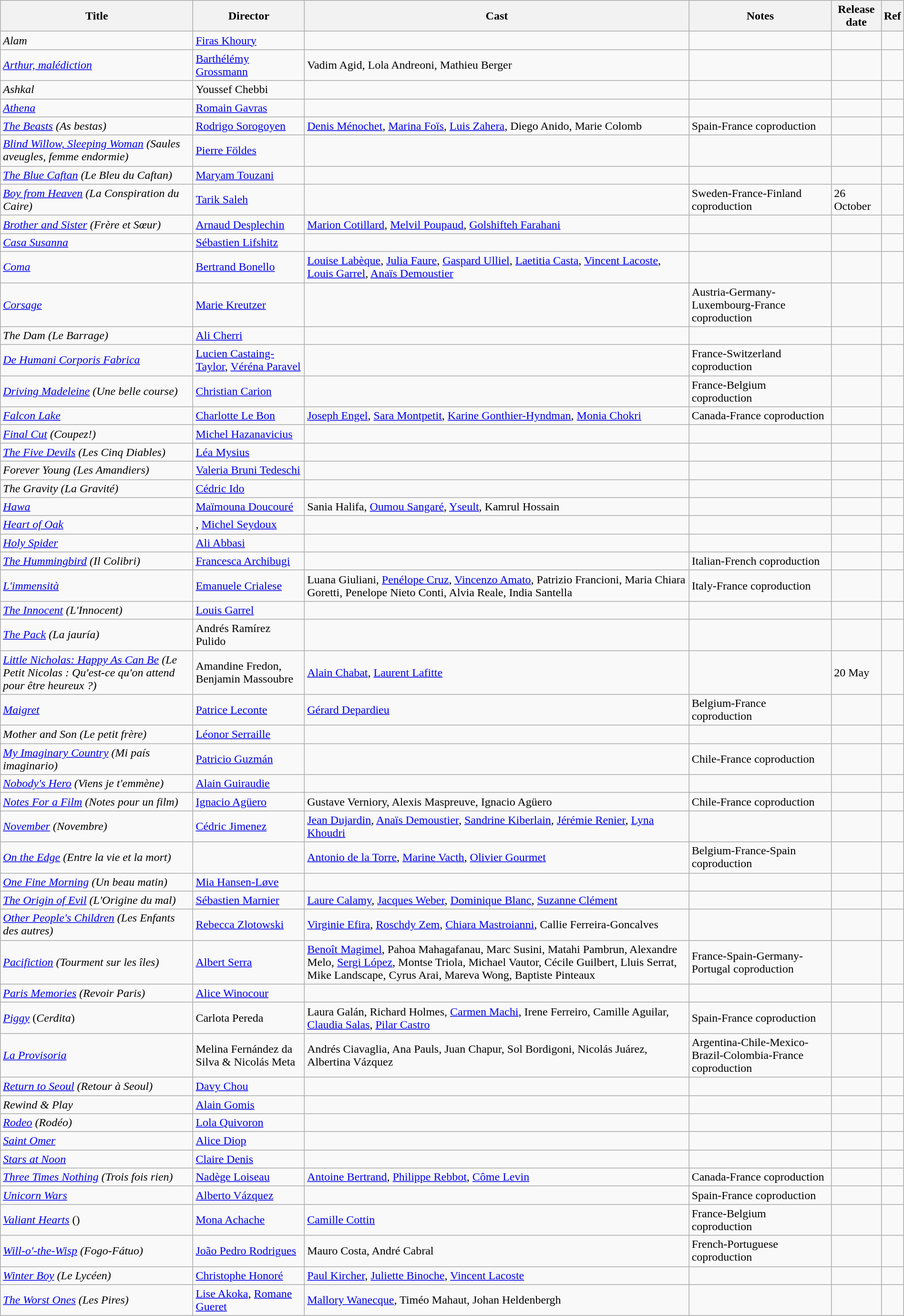<table class="wikitable sortable" style="width:100%;">
<tr>
<th>Title</th>
<th>Director</th>
<th>Cast</th>
<th>Notes</th>
<th>Release date</th>
<th>Ref</th>
</tr>
<tr>
<td><em>Alam</em></td>
<td><a href='#'>Firas Khoury</a></td>
<td></td>
<td></td>
<td></td>
<td></td>
</tr>
<tr>
<td><em><a href='#'>Arthur, malédiction</a></em></td>
<td><a href='#'>Barthélémy Grossmann</a></td>
<td>Vadim Agid, Lola Andreoni, Mathieu Berger</td>
<td></td>
<td></td>
<td></td>
</tr>
<tr>
<td><em>Ashkal</em></td>
<td>Youssef Chebbi</td>
<td></td>
<td></td>
<td></td>
<td></td>
</tr>
<tr>
<td><em><a href='#'>Athena</a></em></td>
<td><a href='#'>Romain Gavras</a></td>
<td></td>
<td></td>
<td></td>
<td></td>
</tr>
<tr>
<td><em><a href='#'>The Beasts</a> (As bestas)</em></td>
<td><a href='#'>Rodrigo Sorogoyen</a></td>
<td><a href='#'>Denis Ménochet</a>, <a href='#'>Marina Foïs</a>, <a href='#'>Luis Zahera</a>, Diego Anido, Marie Colomb</td>
<td>Spain-France coproduction</td>
<td></td>
<td></td>
</tr>
<tr>
<td><em><a href='#'>Blind Willow, Sleeping Woman</a> (Saules aveugles, femme endormie)</em></td>
<td><a href='#'>Pierre Földes</a></td>
<td></td>
<td></td>
<td></td>
<td></td>
</tr>
<tr>
<td><em><a href='#'>The Blue Caftan</a> (Le Bleu du Caftan)</em></td>
<td><a href='#'>Maryam Touzani</a></td>
<td></td>
<td></td>
<td></td>
<td></td>
</tr>
<tr>
<td><em><a href='#'>Boy from Heaven</a> (La Conspiration du Caire)</em></td>
<td><a href='#'>Tarik Saleh</a></td>
<td></td>
<td>Sweden-France-Finland coproduction</td>
<td>26 October</td>
<td></td>
</tr>
<tr>
<td><em><a href='#'>Brother and Sister</a> (Frère et Sœur)</em></td>
<td><a href='#'>Arnaud Desplechin</a></td>
<td><a href='#'>Marion Cotillard</a>, <a href='#'>Melvil Poupaud</a>, <a href='#'>Golshifteh Farahani</a></td>
<td></td>
<td></td>
<td></td>
</tr>
<tr>
<td><em><a href='#'>Casa Susanna</a></em></td>
<td><a href='#'>Sébastien Lifshitz</a></td>
<td></td>
<td></td>
<td></td>
<td></td>
</tr>
<tr>
<td><em><a href='#'>Coma</a></em></td>
<td><a href='#'>Bertrand Bonello</a></td>
<td><a href='#'>Louise Labèque</a>, <a href='#'>Julia Faure</a>, <a href='#'>Gaspard Ulliel</a>, <a href='#'>Laetitia Casta</a>, <a href='#'>Vincent Lacoste</a>, <a href='#'>Louis Garrel</a>, <a href='#'>Anaïs Demoustier</a></td>
<td></td>
<td></td>
<td><br></td>
</tr>
<tr>
<td><em><a href='#'>Corsage</a></em></td>
<td><a href='#'>Marie Kreutzer</a></td>
<td></td>
<td>Austria-Germany-Luxembourg-France coproduction</td>
<td></td>
<td></td>
</tr>
<tr>
<td><em>The Dam (Le Barrage)</em></td>
<td><a href='#'>Ali Cherri</a></td>
<td></td>
<td></td>
<td></td>
<td></td>
</tr>
<tr>
<td><em><a href='#'>De Humani Corporis Fabrica</a></em></td>
<td><a href='#'>Lucien Castaing-Taylor</a>, <a href='#'>Véréna Paravel</a></td>
<td></td>
<td>France-Switzerland coproduction</td>
<td></td>
<td></td>
</tr>
<tr>
<td><em><a href='#'>Driving Madeleine</a> (Une belle course)</em></td>
<td><a href='#'>Christian Carion</a></td>
<td></td>
<td>France-Belgium coproduction</td>
<td></td>
<td></td>
</tr>
<tr>
<td><em><a href='#'>Falcon Lake</a></em></td>
<td><a href='#'>Charlotte Le Bon</a></td>
<td><a href='#'>Joseph Engel</a>, <a href='#'>Sara Montpetit</a>, <a href='#'>Karine Gonthier-Hyndman</a>, <a href='#'>Monia Chokri</a></td>
<td>Canada-France coproduction</td>
<td></td>
<td></td>
</tr>
<tr>
<td><em><a href='#'>Final Cut</a> (Coupez!)</em></td>
<td><a href='#'>Michel Hazanavicius</a></td>
<td></td>
<td></td>
<td></td>
<td></td>
</tr>
<tr>
<td><em><a href='#'>The Five Devils</a> (Les Cinq Diables)</em></td>
<td><a href='#'>Léa Mysius</a></td>
<td></td>
<td></td>
<td></td>
<td></td>
</tr>
<tr>
<td><em>Forever Young (Les Amandiers)</em></td>
<td><a href='#'>Valeria Bruni Tedeschi</a></td>
<td></td>
<td></td>
<td></td>
<td></td>
</tr>
<tr>
<td><em>The Gravity (La Gravité)</em></td>
<td><a href='#'>Cédric Ido</a></td>
<td></td>
<td></td>
<td></td>
<td></td>
</tr>
<tr>
<td><em><a href='#'>Hawa</a></em></td>
<td><a href='#'>Maïmouna Doucouré</a></td>
<td>Sania Halifa, <a href='#'>Oumou Sangaré</a>, <a href='#'>Yseult</a>, Kamrul Hossain</td>
<td></td>
<td></td>
<td></td>
</tr>
<tr>
<td><em><a href='#'>Heart of Oak</a></em></td>
<td>, <a href='#'>Michel Seydoux</a></td>
<td></td>
<td></td>
<td></td>
<td></td>
</tr>
<tr>
<td><em><a href='#'>Holy Spider</a></em></td>
<td><a href='#'>Ali Abbasi</a></td>
<td></td>
<td></td>
<td></td>
<td></td>
</tr>
<tr>
<td><em><a href='#'>The Hummingbird</a> (Il Colibri)</em></td>
<td><a href='#'>Francesca Archibugi</a></td>
<td></td>
<td>Italian-French coproduction</td>
<td></td>
<td></td>
</tr>
<tr>
<td><em><a href='#'>L'immensità</a></em></td>
<td><a href='#'>Emanuele Crialese</a></td>
<td>Luana Giuliani, <a href='#'>Penélope Cruz</a>, <a href='#'>Vincenzo Amato</a>, Patrizio Francioni, Maria Chiara Goretti, Penelope Nieto Conti, Alvia Reale, India Santella</td>
<td>Italy-France coproduction</td>
<td></td>
<td></td>
</tr>
<tr>
<td><em><a href='#'>The Innocent</a> (L'Innocent)</em></td>
<td><a href='#'>Louis Garrel</a></td>
<td></td>
<td></td>
<td></td>
<td></td>
</tr>
<tr>
<td><em><a href='#'>The Pack</a> (La jauría)</em></td>
<td>Andrés Ramírez Pulido</td>
<td></td>
<td></td>
<td></td>
<td></td>
</tr>
<tr>
<td><em><a href='#'>Little Nicholas: Happy As Can Be</a> (Le Petit Nicolas : Qu'est-ce qu'on attend pour être heureux ?)</em></td>
<td>Amandine Fredon, Benjamin Massoubre</td>
<td><a href='#'>Alain Chabat</a>, <a href='#'>Laurent Lafitte</a></td>
<td></td>
<td>20 May</td>
<td></td>
</tr>
<tr>
<td><em><a href='#'>Maigret</a></em></td>
<td><a href='#'>Patrice Leconte</a></td>
<td><a href='#'>Gérard Depardieu</a></td>
<td>Belgium-France coproduction</td>
<td></td>
<td></td>
</tr>
<tr>
<td><em>Mother and Son (Le petit frère)</em></td>
<td><a href='#'>Léonor Serraille</a></td>
<td></td>
<td></td>
<td></td>
<td></td>
</tr>
<tr>
<td><em><a href='#'>My Imaginary Country</a> (Mi país imaginario)</em></td>
<td><a href='#'>Patricio Guzmán</a></td>
<td></td>
<td>Chile-France coproduction</td>
<td></td>
<td></td>
</tr>
<tr>
<td><em><a href='#'>Nobody's Hero</a> (Viens je t'emmène)</em></td>
<td><a href='#'>Alain Guiraudie</a></td>
<td></td>
<td></td>
<td></td>
<td></td>
</tr>
<tr>
<td><em><a href='#'>Notes For a Film</a> (Notes pour un film)</em></td>
<td><a href='#'>Ignacio Agüero</a></td>
<td>Gustave Verniory, Alexis Maspreuve, Ignacio Agüero</td>
<td>Chile-France coproduction</td>
<td></td>
<td></td>
</tr>
<tr>
<td><em><a href='#'>November</a> (Novembre)</em></td>
<td><a href='#'>Cédric Jimenez</a></td>
<td><a href='#'>Jean Dujardin</a>, <a href='#'>Anaïs Demoustier</a>, <a href='#'>Sandrine Kiberlain</a>, <a href='#'>Jérémie Renier</a>, <a href='#'>Lyna Khoudri</a></td>
<td></td>
<td></td>
<td></td>
</tr>
<tr>
<td><em><a href='#'>On the Edge</a> (Entre la vie et la mort)</em></td>
<td></td>
<td><a href='#'>Antonio de la Torre</a>, <a href='#'>Marine Vacth</a>, <a href='#'>Olivier Gourmet</a></td>
<td>Belgium-France-Spain coproduction</td>
<td></td>
<td></td>
</tr>
<tr>
<td><em><a href='#'>One Fine Morning</a> (Un beau matin)</em></td>
<td><a href='#'>Mia Hansen-Løve</a></td>
<td></td>
<td></td>
<td></td>
<td></td>
</tr>
<tr>
<td><em><a href='#'>The Origin of Evil</a> (L'Origine du mal)</em></td>
<td><a href='#'>Sébastien Marnier</a></td>
<td><a href='#'>Laure Calamy</a>, <a href='#'>Jacques Weber</a>, <a href='#'>Dominique Blanc</a>, <a href='#'>Suzanne Clément</a></td>
<td></td>
<td></td>
<td></td>
</tr>
<tr>
<td><em><a href='#'>Other People's Children</a> (Les Enfants des autres)</em></td>
<td><a href='#'>Rebecca Zlotowski</a></td>
<td><a href='#'>Virginie Efira</a>, <a href='#'>Roschdy Zem</a>, <a href='#'>Chiara Mastroianni</a>, Callie Ferreira-Goncalves</td>
<td></td>
<td></td>
<td></td>
</tr>
<tr>
<td><em><a href='#'>Pacifiction</a> (Tourment sur les îles)</em></td>
<td><a href='#'>Albert Serra</a></td>
<td><a href='#'>Benoît Magimel</a>, Pahoa Mahagafanau, Marc Susini, Matahi Pambrun, Alexandre Melo, <a href='#'>Sergi López</a>, Montse Triola, Michael Vautor, Cécile Guilbert, Lluis Serrat, Mike Landscape, Cyrus Arai, Mareva Wong, Baptiste Pinteaux</td>
<td>France-Spain-Germany-Portugal coproduction</td>
<td></td>
<td></td>
</tr>
<tr>
<td><em><a href='#'>Paris Memories</a> (Revoir Paris)</em></td>
<td><a href='#'>Alice Winocour</a></td>
<td></td>
<td></td>
<td></td>
<td></td>
</tr>
<tr>
<td><em><a href='#'>Piggy</a></em> (<em>Cerdita</em>)</td>
<td>Carlota Pereda</td>
<td>Laura Galán, Richard Holmes, <a href='#'>Carmen Machi</a>, Irene Ferreiro, Camille Aguilar, <a href='#'>Claudia Salas</a>, <a href='#'>Pilar Castro</a></td>
<td>Spain-France coproduction</td>
<td></td>
<td></td>
</tr>
<tr>
<td><em><a href='#'>La Provisoria</a></em></td>
<td>Melina Fernández da Silva & Nicolás Meta</td>
<td>Andrés Ciavaglia, Ana Pauls, Juan Chapur, Sol Bordigoni, Nicolás Juárez, Albertina Vázquez</td>
<td>Argentina-Chile-Mexico-Brazil-Colombia-France coproduction</td>
<td></td>
<td></td>
</tr>
<tr>
<td><em><a href='#'>Return to Seoul</a> (Retour à Seoul)</em></td>
<td><a href='#'>Davy Chou</a></td>
<td></td>
<td></td>
<td></td>
<td></td>
</tr>
<tr>
<td><em>Rewind & Play</em></td>
<td><a href='#'>Alain Gomis</a></td>
<td></td>
<td></td>
<td></td>
<td></td>
</tr>
<tr>
<td><em><a href='#'>Rodeo</a> (Rodéo)</em></td>
<td><a href='#'>Lola Quivoron</a></td>
<td></td>
<td></td>
<td></td>
<td></td>
</tr>
<tr>
<td><em><a href='#'>Saint Omer</a></em></td>
<td><a href='#'>Alice Diop</a></td>
<td></td>
<td></td>
<td></td>
<td></td>
</tr>
<tr>
<td><em><a href='#'>Stars at Noon</a></em></td>
<td><a href='#'>Claire Denis</a></td>
<td></td>
<td></td>
<td></td>
<td></td>
</tr>
<tr>
<td><em><a href='#'>Three Times Nothing</a> (Trois fois rien)</em></td>
<td><a href='#'>Nadège Loiseau</a></td>
<td><a href='#'>Antoine Bertrand</a>, <a href='#'>Philippe Rebbot</a>, <a href='#'>Côme Levin</a></td>
<td>Canada-France coproduction</td>
<td></td>
<td></td>
</tr>
<tr>
<td><em><a href='#'>Unicorn Wars</a></em></td>
<td><a href='#'>Alberto Vázquez</a></td>
<td></td>
<td>Spain-France coproduction</td>
<td></td>
<td></td>
</tr>
<tr>
<td><em><a href='#'>Valiant Hearts</a></em> ()</td>
<td><a href='#'>Mona Achache</a></td>
<td><a href='#'>Camille Cottin</a></td>
<td>France-Belgium coproduction</td>
<td></td>
<td></td>
</tr>
<tr>
<td><em><a href='#'>Will-o'-the-Wisp</a> (Fogo-Fátuo)</em></td>
<td><a href='#'>João Pedro Rodrigues</a></td>
<td>Mauro Costa, André Cabral</td>
<td>French-Portuguese coproduction</td>
<td></td>
<td></td>
</tr>
<tr>
<td><em><a href='#'>Winter Boy</a> (Le Lycéen)</em></td>
<td><a href='#'>Christophe Honoré</a></td>
<td><a href='#'>Paul Kircher</a>, <a href='#'>Juliette Binoche</a>, <a href='#'>Vincent Lacoste</a></td>
<td></td>
<td></td>
<td></td>
</tr>
<tr>
<td><em><a href='#'>The Worst Ones</a> (Les Pires)</em></td>
<td><a href='#'>Lise Akoka</a>, <a href='#'>Romane Gueret</a></td>
<td><a href='#'>Mallory Wanecque</a>, Timéo Mahaut, Johan Heldenbergh</td>
<td></td>
<td></td>
<td></td>
</tr>
</table>
